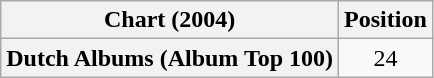<table class="wikitable plainrowheaders" style="text-align:center">
<tr>
<th scope="col">Chart (2004)</th>
<th scope="col">Position</th>
</tr>
<tr>
<th scope="row">Dutch Albums (Album Top 100)</th>
<td>24</td>
</tr>
</table>
